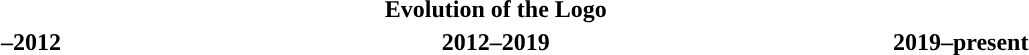<table style="text-align:center">
<tr>
<th colspan="3"><span> Evolution of the Logo</span></th>
</tr>
<tr>
<th width="10%"><span>–2012</span></th>
<th width="10%"><span>2012–2019</span></th>
<th width="10%"><span>2019–present</span></th>
</tr>
<tr>
<td></td>
<td></td>
<td></td>
</tr>
<tr>
</tr>
</table>
